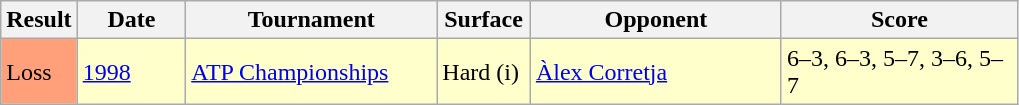<table class="sortable wikitable">
<tr>
<th style="width:40px">Result</th>
<th style="width:65px">Date</th>
<th style="width:160px">Tournament</th>
<th style="width:55px">Surface</th>
<th style="width:160px">Opponent</th>
<th style="width:150px" class="unsortable">Score</th>
</tr>
<tr style="background:#ffffcc;">
<td style="background:#ffa07a;">Loss</td>
<td><a href='#'>1998</a></td>
<td><a href='#'>ATP Championships</a></td>
<td>Hard (i)</td>
<td> <a href='#'>Àlex Corretja</a></td>
<td>6–3, 6–3, 5–7, 3–6, 5–7</td>
</tr>
</table>
